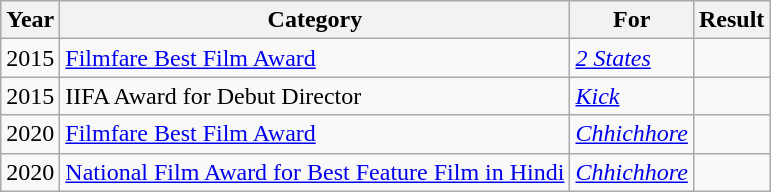<table class= "wikitable sortable">
<tr>
<th>Year</th>
<th>Category</th>
<th>For</th>
<th>Result</th>
</tr>
<tr>
<td>2015</td>
<td><a href='#'>Filmfare Best Film Award</a></td>
<td><em><a href='#'>2 States</a></em></td>
<td></td>
</tr>
<tr>
<td>2015</td>
<td>IIFA Award for Debut Director</td>
<td><em><a href='#'>Kick</a></em></td>
<td></td>
</tr>
<tr>
<td>2020</td>
<td><a href='#'>Filmfare Best Film Award</a></td>
<td><em><a href='#'>Chhichhore</a></em></td>
<td></td>
</tr>
<tr>
<td>2020</td>
<td><a href='#'>National Film Award for Best Feature Film in Hindi</a></td>
<td><em><a href='#'>Chhichhore</a></em></td>
<td></td>
</tr>
</table>
